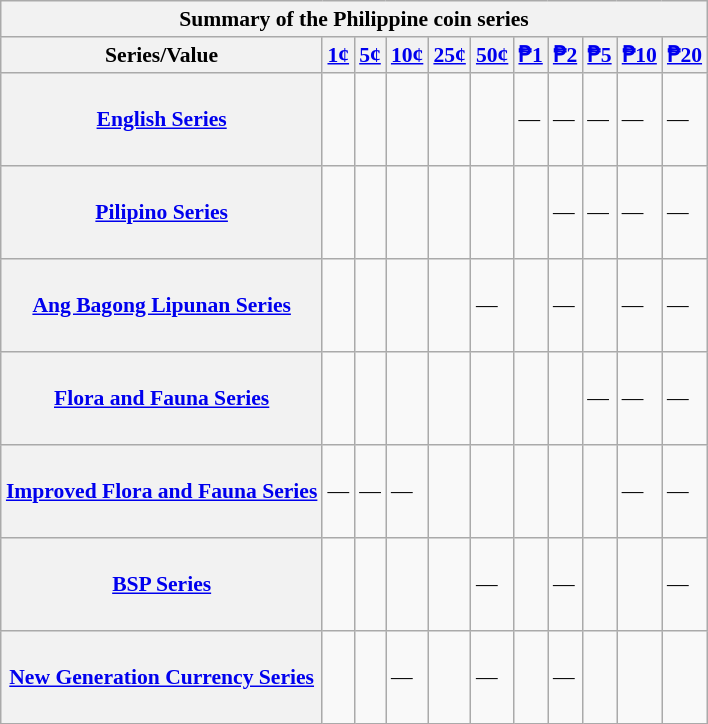<table class="wikitable"  style="margin:auto; font-size:90%;">
<tr>
<th colspan="11">Summary of the Philippine coin series</th>
</tr>
<tr>
<th>Series/Value</th>
<th><a href='#'>1¢</a></th>
<th><a href='#'>5¢</a></th>
<th><a href='#'>10¢</a></th>
<th><a href='#'>25¢</a></th>
<th><a href='#'>50¢</a></th>
<th><a href='#'>₱1</a></th>
<th><a href='#'>₱2</a></th>
<th><a href='#'>₱5</a></th>
<th><a href='#'>₱10</a></th>
<th><a href='#'>₱20</a></th>
</tr>
<tr style="height:62px">
<th><a href='#'>English Series</a></th>
<td></td>
<td></td>
<td></td>
<td></td>
<td></td>
<td>—</td>
<td>—</td>
<td>—</td>
<td>—</td>
<td>—</td>
</tr>
<tr style="height:62px">
<th><a href='#'>Pilipino Series</a></th>
<td></td>
<td></td>
<td></td>
<td></td>
<td></td>
<td></td>
<td>—</td>
<td>—</td>
<td>—</td>
<td>—</td>
</tr>
<tr style="height:62px">
<th><a href='#'>Ang Bagong Lipunan Series</a></th>
<td></td>
<td></td>
<td></td>
<td></td>
<td>—</td>
<td></td>
<td>—</td>
<td></td>
<td>—</td>
<td>—</td>
</tr>
<tr style="height:62px">
<th><a href='#'>Flora and Fauna Series</a></th>
<td></td>
<td></td>
<td></td>
<td></td>
<td></td>
<td></td>
<td></td>
<td>—</td>
<td>—</td>
<td>—</td>
</tr>
<tr style="height:62px">
<th><a href='#'>Improved Flora and Fauna Series</a></th>
<td>—</td>
<td>—</td>
<td>—</td>
<td></td>
<td></td>
<td></td>
<td></td>
<td></td>
<td>—</td>
<td>—</td>
</tr>
<tr style="height:62px">
<th><a href='#'>BSP Series</a></th>
<td></td>
<td></td>
<td></td>
<td></td>
<td>—</td>
<td></td>
<td>—</td>
<td></td>
<td></td>
<td>—</td>
</tr>
<tr style="height:62px">
<th><a href='#'>New Generation Currency Series</a></th>
<td></td>
<td></td>
<td>—</td>
<td></td>
<td>—</td>
<td></td>
<td>—</td>
<td><br></td>
<td></td>
<td></td>
</tr>
</table>
